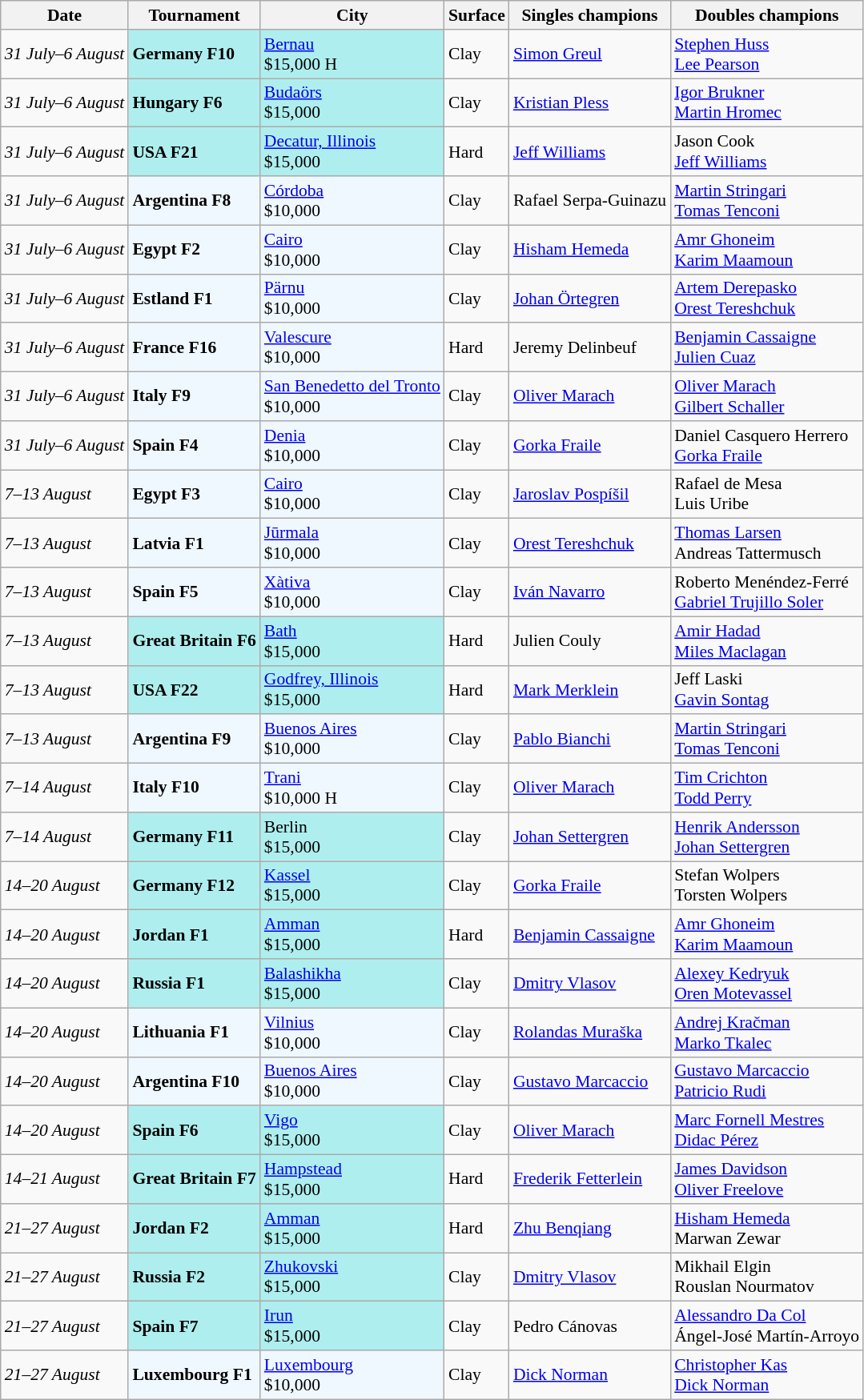<table class="sortable wikitable" style="font-size:90%">
<tr>
<th>Date</th>
<th>Tournament</th>
<th>City</th>
<th>Surface</th>
<th>Singles champions</th>
<th>Doubles champions</th>
</tr>
<tr>
<td><em>31 July–6 August</em></td>
<td style="background:#afeeee;"><strong>Germany F10</strong></td>
<td style="background:#afeeee;"><a href='#'>Bernau</a> <br>$15,000 H</td>
<td>Clay</td>
<td> <a href='#'>Simon Greul</a></td>
<td> <a href='#'>Stephen Huss</a><br> <a href='#'>Lee Pearson</a></td>
</tr>
<tr>
<td><em>31 July–6 August</em></td>
<td style="background:#afeeee;"><strong>Hungary F6</strong></td>
<td style="background:#afeeee;"><a href='#'>Budaörs</a> <br>$15,000</td>
<td>Clay</td>
<td> <a href='#'>Kristian Pless</a></td>
<td> <a href='#'>Igor Brukner</a><br> <a href='#'>Martin Hromec</a></td>
</tr>
<tr>
<td><em>31 July–6 August</em></td>
<td style="background:#afeeee;"><strong>USA F21</strong></td>
<td style="background:#afeeee;"><a href='#'>Decatur, Illinois</a> <br>$15,000</td>
<td>Hard</td>
<td> <a href='#'>Jeff Williams</a></td>
<td> Jason Cook<br> <a href='#'>Jeff Williams</a></td>
</tr>
<tr>
<td><em>31 July–6 August</em></td>
<td style="background:#f0f8ff;"><strong>Argentina F8</strong></td>
<td style="background:#f0f8ff;"><a href='#'>Córdoba</a> <br>$10,000</td>
<td>Clay</td>
<td> Rafael Serpa-Guinazu</td>
<td> <a href='#'>Martin Stringari</a><br> <a href='#'>Tomas Tenconi</a></td>
</tr>
<tr>
<td><em>31 July–6 August</em></td>
<td style="background:#f0f8ff;"><strong>Egypt F2</strong></td>
<td style="background:#f0f8ff;"><a href='#'>Cairo</a> <br>$10,000</td>
<td>Clay</td>
<td> <a href='#'>Hisham Hemeda</a></td>
<td> <a href='#'>Amr Ghoneim</a><br> <a href='#'>Karim Maamoun</a></td>
</tr>
<tr>
<td><em>31 July–6 August</em></td>
<td style="background:#f0f8ff;"><strong>Estland F1</strong></td>
<td style="background:#f0f8ff;"><a href='#'>Pärnu</a><br>$10,000</td>
<td>Clay</td>
<td> <a href='#'>Johan Örtegren</a></td>
<td> <a href='#'>Artem Derepasko</a><br> <a href='#'>Orest Tereshchuk</a></td>
</tr>
<tr>
<td><em>31 July–6 August</em></td>
<td style="background:#f0f8ff;"><strong>France F16</strong></td>
<td style="background:#f0f8ff;"><a href='#'>Valescure</a> <br>$10,000</td>
<td>Hard</td>
<td> Jeremy Delinbeuf</td>
<td> <a href='#'>Benjamin Cassaigne</a><br> <a href='#'>Julien Cuaz</a></td>
</tr>
<tr>
<td><em>31 July–6 August</em></td>
<td style="background:#f0f8ff;"><strong>Italy F9</strong></td>
<td style="background:#f0f8ff;"><a href='#'>San Benedetto del Tronto</a> <br>$10,000</td>
<td>Clay</td>
<td> <a href='#'>Oliver Marach</a></td>
<td> <a href='#'>Oliver Marach</a><br> <a href='#'>Gilbert Schaller</a></td>
</tr>
<tr>
<td><em>31 July–6 August</em></td>
<td style="background:#f0f8ff;"><strong>Spain F4</strong></td>
<td style="background:#f0f8ff;"><a href='#'>Denia</a> <br>$10,000</td>
<td>Clay</td>
<td> <a href='#'>Gorka Fraile</a></td>
<td> Daniel Casquero Herrero <br> <a href='#'>Gorka Fraile</a></td>
</tr>
<tr>
<td><em>7–13 August</em></td>
<td style="background:#f0f8ff;"><strong>Egypt F3</strong></td>
<td style="background:#f0f8ff;"><a href='#'>Cairo</a> <br>$10,000</td>
<td>Clay</td>
<td> <a href='#'>Jaroslav Pospíšil</a></td>
<td> Rafael de Mesa<br> Luis Uribe</td>
</tr>
<tr>
<td><em>7–13 August</em></td>
<td style="background:#f0f8ff;"><strong>Latvia F1</strong></td>
<td style="background:#f0f8ff;"><a href='#'>Jūrmala</a> <br>$10,000</td>
<td>Clay</td>
<td> <a href='#'>Orest Tereshchuk</a></td>
<td> <a href='#'>Thomas Larsen</a><br> Andreas Tattermusch</td>
</tr>
<tr>
<td><em>7–13 August</em></td>
<td style="background:#f0f8ff;"><strong>Spain F5</strong></td>
<td style="background:#f0f8ff;"><a href='#'>Xàtiva</a> <br>$10,000</td>
<td>Clay</td>
<td> <a href='#'>Iván Navarro</a></td>
<td> Roberto Menéndez-Ferré <br> <a href='#'>Gabriel Trujillo Soler</a></td>
</tr>
<tr>
<td><em>7–13 August</em></td>
<td style="background:#afeeee;"><strong>Great Britain F6</strong></td>
<td style="background:#afeeee;"><a href='#'>Bath</a> <br>$15,000</td>
<td>Hard</td>
<td> Julien Couly</td>
<td> <a href='#'>Amir Hadad</a><br> <a href='#'>Miles Maclagan</a></td>
</tr>
<tr>
<td><em>7–13 August</em></td>
<td style="background:#afeeee;"><strong>USA F22</strong></td>
<td style="background:#afeeee;"><a href='#'>Godfrey, Illinois</a> <br>$15,000</td>
<td>Hard</td>
<td> <a href='#'>Mark Merklein</a></td>
<td> Jeff Laski<br> <a href='#'>Gavin Sontag</a></td>
</tr>
<tr>
<td><em>7–13 August</em></td>
<td style="background:#f0f8ff;"><strong>Argentina F9</strong></td>
<td style="background:#f0f8ff;"><a href='#'>Buenos Aires</a> <br>$10,000</td>
<td>Clay</td>
<td> <a href='#'>Pablo Bianchi</a></td>
<td> <a href='#'>Martin Stringari</a><br> <a href='#'>Tomas Tenconi</a></td>
</tr>
<tr>
<td><em>7–14 August</em></td>
<td style="background:#f0f8ff;"><strong>Italy F10</strong></td>
<td style="background:#f0f8ff;"><a href='#'>Trani</a> <br>$10,000 H</td>
<td>Clay</td>
<td> <a href='#'>Oliver Marach</a></td>
<td> <a href='#'>Tim Crichton</a><br> <a href='#'>Todd Perry</a></td>
</tr>
<tr>
<td><em>7–14 August</em></td>
<td style="background:#afeeee;"><strong>Germany F11</strong></td>
<td style="background:#afeeee;">Berlin <br>$15,000</td>
<td>Clay</td>
<td> <a href='#'>Johan Settergren</a></td>
<td> <a href='#'>Henrik Andersson</a><br> <a href='#'>Johan Settergren</a></td>
</tr>
<tr>
<td><em>14–20 August</em></td>
<td style="background:#afeeee;"><strong>Germany F12</strong></td>
<td style="background:#afeeee;"><a href='#'>Kassel</a> <br>$15,000</td>
<td>Clay</td>
<td> <a href='#'>Gorka Fraile</a></td>
<td> Stefan Wolpers<br> Torsten Wolpers</td>
</tr>
<tr>
<td><em>14–20 August</em></td>
<td style="background:#afeeee;"><strong>Jordan F1</strong></td>
<td style="background:#afeeee;"><a href='#'>Amman</a> <br>$15,000</td>
<td>Hard</td>
<td> <a href='#'>Benjamin Cassaigne</a></td>
<td> <a href='#'>Amr Ghoneim</a><br> <a href='#'>Karim Maamoun</a></td>
</tr>
<tr>
<td><em>14–20 August</em></td>
<td style="background:#afeeee;"><strong>Russia F1</strong></td>
<td style="background:#afeeee;"><a href='#'>Balashikha</a> <br>$15,000</td>
<td>Clay</td>
<td> <a href='#'>Dmitry Vlasov</a></td>
<td> <a href='#'>Alexey Kedryuk</a><br> <a href='#'>Oren Motevassel</a></td>
</tr>
<tr>
<td><em>14–20 August</em></td>
<td style="background:#f0f8ff;"><strong>Lithuania F1</strong></td>
<td style="background:#f0f8ff;"><a href='#'>Vilnius</a> <br>$10,000</td>
<td>Clay</td>
<td> <a href='#'>Rolandas Muraška</a></td>
<td> <a href='#'>Andrej Kračman</a><br> <a href='#'>Marko Tkalec</a></td>
</tr>
<tr>
<td><em>14–20 August</em></td>
<td style="background:#f0f8ff;"><strong>Argentina F10</strong></td>
<td style="background:#f0f8ff;"><a href='#'>Buenos Aires</a> <br>$10,000</td>
<td>Clay</td>
<td> <a href='#'>Gustavo Marcaccio</a></td>
<td> <a href='#'>Gustavo Marcaccio</a><br> <a href='#'>Patricio Rudi</a></td>
</tr>
<tr>
<td><em>14–20 August</em></td>
<td style="background:#afeeee;"><strong>Spain F6</strong></td>
<td style="background:#afeeee;"><a href='#'>Vigo</a> <br>$15,000</td>
<td>Clay</td>
<td> <a href='#'>Oliver Marach</a></td>
<td> <a href='#'>Marc Fornell Mestres</a><br> <a href='#'>Didac Pérez</a></td>
</tr>
<tr>
<td><em>14–21 August</em></td>
<td style="background:#afeeee;"><strong>Great Britain F7</strong></td>
<td style="background:#afeeee;"><a href='#'>Hampstead</a> <br>$15,000</td>
<td>Hard</td>
<td> <a href='#'>Frederik Fetterlein</a></td>
<td> <a href='#'>James Davidson</a><br> <a href='#'>Oliver Freelove</a></td>
</tr>
<tr>
<td><em>21–27 August</em></td>
<td style="background:#afeeee;"><strong>Jordan F2</strong></td>
<td style="background:#afeeee;"><a href='#'>Amman</a> <br>$15,000</td>
<td>Hard</td>
<td> <a href='#'>Zhu Benqiang</a></td>
<td> <a href='#'>Hisham Hemeda</a> <br> Marwan Zewar</td>
</tr>
<tr>
<td><em>21–27 August</em></td>
<td style="background:#afeeee;"><strong>Russia F2</strong></td>
<td style="background:#afeeee;"><a href='#'>Zhukovski</a> <br>$15,000</td>
<td>Clay</td>
<td> <a href='#'>Dmitry Vlasov</a></td>
<td> Mikhail Elgin<br> Rouslan Nourmatov</td>
</tr>
<tr>
<td><em>21–27 August</em></td>
<td style="background:#afeeee;"><strong>Spain F7</strong></td>
<td style="background:#afeeee;"><a href='#'>Irun</a> <br>$15,000</td>
<td>Clay</td>
<td> Pedro Cánovas</td>
<td> <a href='#'>Alessandro Da Col</a><br> Ángel-José Martín-Arroyo</td>
</tr>
<tr>
<td><em>21–27 August</em></td>
<td style="background:#f0f8ff;"><strong>Luxembourg F1</strong></td>
<td style="background:#f0f8ff;"><a href='#'>Luxembourg</a> <br>$10,000</td>
<td>Clay</td>
<td> <a href='#'>Dick Norman</a></td>
<td> <a href='#'>Christopher Kas</a><br> <a href='#'>Dick Norman</a></td>
</tr>
</table>
